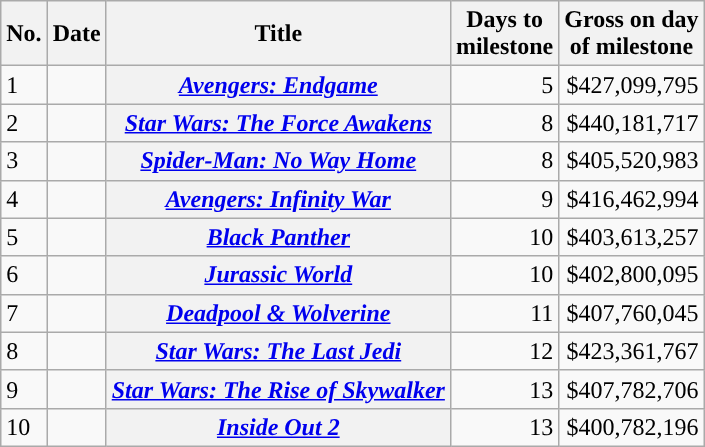<table class="wikitable">
<tr>
<th scope="col">No.</th>
<th scope="col">Date</th>
<th scope="col">Title</th>
<th scope="col">Days to <br>milestone</th>
<th scope="col">Gross on day <br>of milestone</th>
</tr>
<tr>
<td>1</td>
<td></td>
<th scope="row"><em><a href='#'>Avengers: Endgame</a></em></th>
<td style="text-align:right;">5</td>
<td style="text-align:right;">$427,099,795</td>
</tr>
<tr>
<td>2</td>
<td></td>
<th scope="row"><em><a href='#'>Star Wars: The Force Awakens</a></em></th>
<td style="text-align:right;">8</td>
<td style="text-align:right;">$440,181,717</td>
</tr>
<tr>
<td>3</td>
<td></td>
<th scope="row"><em><a href='#'>Spider-Man: No Way Home</a></em></th>
<td style="text-align:right;">8</td>
<td style="text-align:right;">$405,520,983</td>
</tr>
<tr>
<td>4</td>
<td></td>
<th scope="row"><em><a href='#'>Avengers: Infinity War</a></em></th>
<td style="text-align:right;">9</td>
<td style="text-align:right;">$416,462,994</td>
</tr>
<tr>
<td>5</td>
<td></td>
<th scope="row"><em><a href='#'>Black Panther</a></em></th>
<td style="text-align:right;">10</td>
<td style="text-align:right;">$403,613,257</td>
</tr>
<tr>
<td>6</td>
<td></td>
<th scope="row"><em><a href='#'>Jurassic World</a></em></th>
<td style="text-align:right;">10</td>
<td style="text-align:right;">$402,800,095</td>
</tr>
<tr>
<td>7</td>
<td></td>
<th scope="row"><em><a href='#'>Deadpool & Wolverine</a></em></th>
<td style="text-align:right;">11</td>
<td style="text-align:right;">$407,760,045</td>
</tr>
<tr>
<td>8</td>
<td></td>
<th scope="row"><em><a href='#'>Star Wars: The Last Jedi</a></em></th>
<td style="text-align:right;">12</td>
<td style="text-align:right;">$423,361,767</td>
</tr>
<tr>
<td>9</td>
<td></td>
<th scope="row"><em><a href='#'>Star Wars: The Rise of Skywalker</a></em></th>
<td style="text-align:right;">13</td>
<td style="text-align:right;">$407,782,706</td>
</tr>
<tr>
<td>10</td>
<td></td>
<th scope="row"><em><a href='#'>Inside Out 2</a></em></th>
<td style="text-align:right;">13</td>
<td style="text-align:right;">$400,782,196</td>
</tr>
</table>
